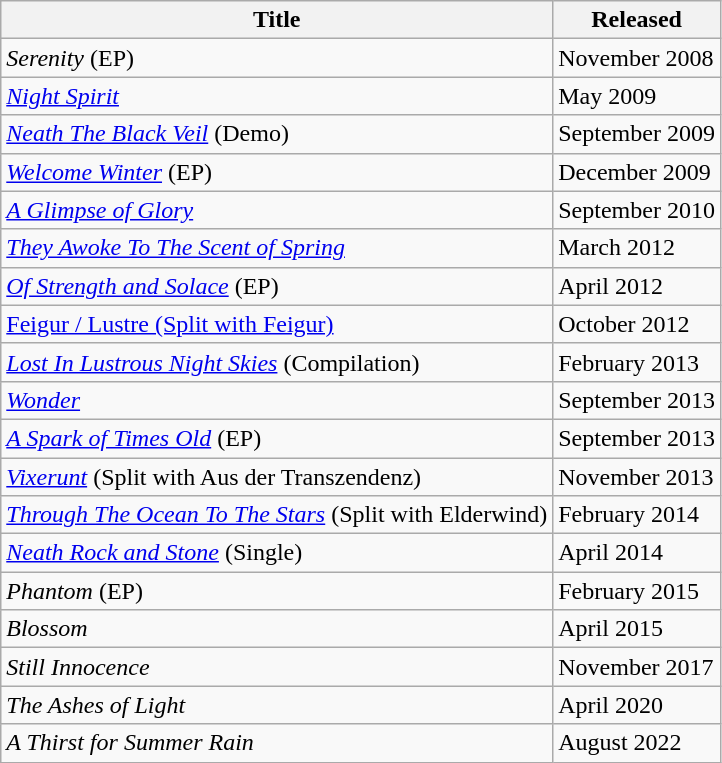<table class="wikitable">
<tr>
<th>Title</th>
<th>Released</th>
</tr>
<tr>
<td><em>Serenity</em> (EP)</td>
<td>November 2008</td>
</tr>
<tr>
<td><em><a href='#'>Night Spirit</a></em></td>
<td>May 2009</td>
</tr>
<tr>
<td><em><a href='#'>Neath The Black Veil</a></em> (Demo)</td>
<td>September 2009</td>
</tr>
<tr>
<td><em><a href='#'>Welcome Winter</a></em> (EP)</td>
<td>December 2009</td>
</tr>
<tr>
<td><em><a href='#'>A Glimpse of Glory</a></em></td>
<td>September 2010</td>
</tr>
<tr>
<td><em><a href='#'>They Awoke To The Scent of Spring</a></em></td>
<td>March 2012</td>
</tr>
<tr>
<td><em><a href='#'>Of Strength and Solace</a></em> (EP)</td>
<td>April 2012</td>
</tr>
<tr>
<td><a href='#'>Feigur / Lustre (Split with Feigur)</a></td>
<td>October 2012</td>
</tr>
<tr>
<td><em><a href='#'>Lost In Lustrous Night Skies</a></em> (Compilation)</td>
<td>February 2013</td>
</tr>
<tr>
<td><em><a href='#'>Wonder</a></em></td>
<td>September 2013</td>
</tr>
<tr>
<td><em><a href='#'>A Spark of Times Old</a></em> (EP)</td>
<td>September 2013</td>
</tr>
<tr>
<td><em><a href='#'>Vixerunt</a></em> (Split with Aus der Transzendenz)</td>
<td>November 2013</td>
</tr>
<tr>
<td><em><a href='#'>Through The Ocean To The Stars</a></em> (Split with Elderwind)</td>
<td>February 2014</td>
</tr>
<tr>
<td><em><a href='#'>Neath Rock and Stone</a></em> (Single)</td>
<td>April 2014</td>
</tr>
<tr>
<td><em>Phantom</em> (EP)</td>
<td>February 2015</td>
</tr>
<tr>
<td><em>Blossom</em></td>
<td>April 2015</td>
</tr>
<tr>
<td><em>Still Innocence</em></td>
<td>November 2017</td>
</tr>
<tr>
<td><em>The Ashes of Light</em></td>
<td>April 2020</td>
</tr>
<tr>
<td><em>A Thirst for Summer Rain</em></td>
<td>August 2022</td>
</tr>
</table>
